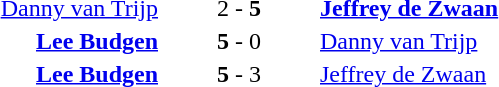<table style="text-align:center">
<tr>
<th width=223></th>
<th width=100></th>
<th width=223></th>
</tr>
<tr>
<td align=right><a href='#'>Danny van Trijp</a> </td>
<td>2 - <strong>5</strong></td>
<td align=left> <strong><a href='#'>Jeffrey de Zwaan</a></strong></td>
</tr>
<tr>
<td align=right><strong><a href='#'>Lee Budgen</a></strong> </td>
<td><strong>5</strong> - 0</td>
<td align=left> <a href='#'>Danny van Trijp</a></td>
</tr>
<tr>
<td align=right><strong><a href='#'>Lee Budgen</a></strong> </td>
<td><strong>5</strong> - 3</td>
<td align=left> <a href='#'>Jeffrey de Zwaan</a></td>
</tr>
</table>
